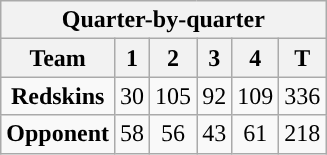<table class="wikitable" style="text-align:center">
<tr>
<th colspan="6">Quarter-by-quarter</th>
</tr>
<tr>
<th>Team</th>
<th>1</th>
<th>2</th>
<th>3</th>
<th>4</th>
<th>T</th>
</tr>
<tr>
<td><strong>Redskins</strong></td>
<td>30</td>
<td>105</td>
<td>92</td>
<td>109</td>
<td>336</td>
</tr>
<tr>
<td><strong>Opponent</strong></td>
<td>58</td>
<td>56</td>
<td>43</td>
<td>61</td>
<td>218</td>
</tr>
</table>
